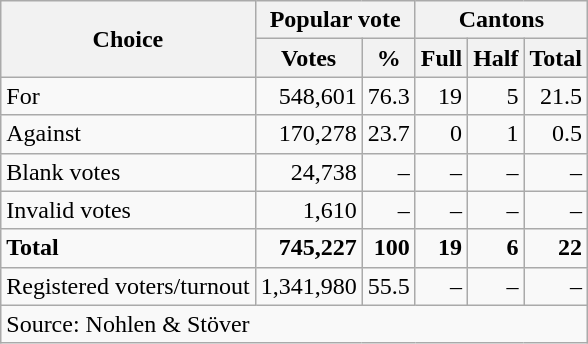<table class=wikitable style=text-align:right>
<tr>
<th rowspan=2>Choice</th>
<th colspan=2>Popular vote</th>
<th colspan=3>Cantons</th>
</tr>
<tr>
<th>Votes</th>
<th>%</th>
<th>Full</th>
<th>Half</th>
<th>Total</th>
</tr>
<tr>
<td align=left>For</td>
<td>548,601</td>
<td>76.3</td>
<td>19</td>
<td>5</td>
<td>21.5</td>
</tr>
<tr>
<td align=left>Against</td>
<td>170,278</td>
<td>23.7</td>
<td>0</td>
<td>1</td>
<td>0.5</td>
</tr>
<tr>
<td align=left>Blank votes</td>
<td>24,738</td>
<td>–</td>
<td>–</td>
<td>–</td>
<td>–</td>
</tr>
<tr>
<td align=left>Invalid votes</td>
<td>1,610</td>
<td>–</td>
<td>–</td>
<td>–</td>
<td>–</td>
</tr>
<tr>
<td align=left><strong>Total</strong></td>
<td><strong>745,227</strong></td>
<td><strong>100</strong></td>
<td><strong>19</strong></td>
<td><strong>6</strong></td>
<td><strong>22</strong></td>
</tr>
<tr>
<td align=left>Registered voters/turnout</td>
<td>1,341,980</td>
<td>55.5</td>
<td>–</td>
<td>–</td>
<td>–</td>
</tr>
<tr>
<td align=left colspan=6>Source: Nohlen & Stöver</td>
</tr>
</table>
